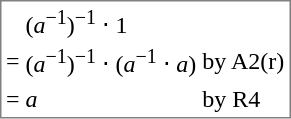<table style="border: 1px solid grey; float: left; margin: 1em 1em;">
<tr>
<td></td>
<td>(<em>a</em><sup>−1</sup>)<sup>−1</sup> ⋅ 1</td>
<td></td>
</tr>
<tr>
<td>=</td>
<td>(<em>a</em><sup>−1</sup>)<sup>−1</sup> ⋅ (<em>a</em><sup>−1</sup> ⋅ <em>a</em>)</td>
<td>by A2(r)</td>
</tr>
<tr>
<td>=</td>
<td><em>a</em></td>
<td>by R4</td>
</tr>
</table>
